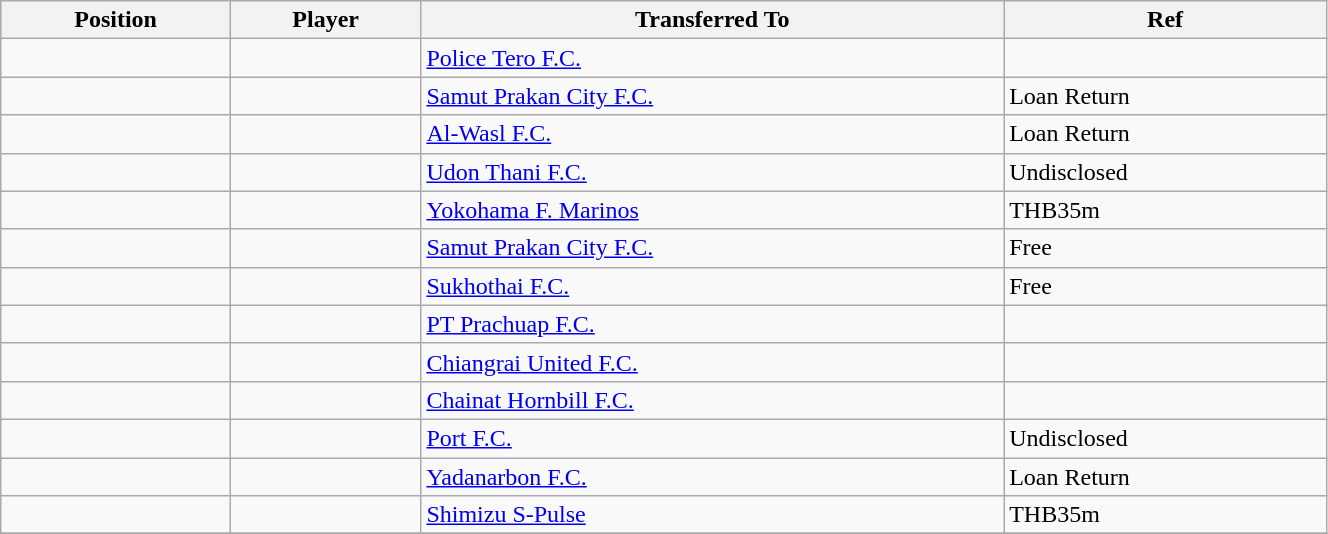<table class="wikitable sortable" style="width:70%; text-align:center; font-size:100%; text-align:left;">
<tr>
<th><strong>Position</strong></th>
<th><strong>Player</strong></th>
<th><strong>Transferred To</strong></th>
<th><strong>Ref</strong></th>
</tr>
<tr>
<td></td>
<td></td>
<td> <a href='#'>Police Tero F.C.</a></td>
<td></td>
</tr>
<tr>
<td></td>
<td></td>
<td> <a href='#'>Samut Prakan City F.C.</a></td>
<td>Loan Return </td>
</tr>
<tr>
<td></td>
<td></td>
<td> <a href='#'>Al-Wasl F.C.</a></td>
<td>Loan Return </td>
</tr>
<tr>
<td></td>
<td></td>
<td> <a href='#'>Udon Thani F.C.</a></td>
<td>Undisclosed</td>
</tr>
<tr>
<td></td>
<td></td>
<td> <a href='#'>Yokohama F. Marinos</a></td>
<td>THB35m </td>
</tr>
<tr>
<td></td>
<td></td>
<td> <a href='#'>Samut Prakan City F.C.</a></td>
<td>Free </td>
</tr>
<tr>
<td></td>
<td></td>
<td> <a href='#'>Sukhothai F.C.</a></td>
<td>Free </td>
</tr>
<tr>
<td></td>
<td></td>
<td> <a href='#'>PT Prachuap F.C.</a></td>
<td></td>
</tr>
<tr>
<td></td>
<td></td>
<td> <a href='#'>Chiangrai United F.C.</a></td>
<td></td>
</tr>
<tr>
<td></td>
<td></td>
<td> <a href='#'>Chainat Hornbill F.C.</a></td>
<td></td>
</tr>
<tr>
<td></td>
<td></td>
<td> <a href='#'>Port F.C.</a></td>
<td>Undisclosed</td>
</tr>
<tr>
<td></td>
<td></td>
<td> <a href='#'>Yadanarbon F.C.</a></td>
<td>Loan Return </td>
</tr>
<tr>
<td></td>
<td></td>
<td> <a href='#'>Shimizu S-Pulse</a></td>
<td>THB35m</td>
</tr>
<tr>
</tr>
</table>
